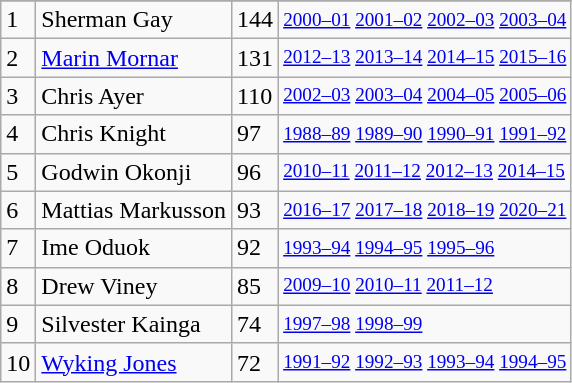<table class="wikitable">
<tr>
</tr>
<tr>
<td>1</td>
<td>Sherman Gay</td>
<td>144</td>
<td style="font-size:80%;"><a href='#'>2000–01</a> <a href='#'>2001–02</a> <a href='#'>2002–03</a> <a href='#'>2003–04</a></td>
</tr>
<tr>
<td>2</td>
<td><a href='#'>Marin Mornar</a></td>
<td>131</td>
<td style="font-size:80%;"><a href='#'>2012–13</a> <a href='#'>2013–14</a> <a href='#'>2014–15</a> <a href='#'>2015–16</a></td>
</tr>
<tr>
<td>3</td>
<td>Chris Ayer</td>
<td>110</td>
<td style="font-size:80%;"><a href='#'>2002–03</a> <a href='#'>2003–04</a> <a href='#'>2004–05</a> <a href='#'>2005–06</a></td>
</tr>
<tr>
<td>4</td>
<td>Chris Knight</td>
<td>97</td>
<td style="font-size:80%;"><a href='#'>1988–89</a> <a href='#'>1989–90</a> <a href='#'>1990–91</a> <a href='#'>1991–92</a></td>
</tr>
<tr>
<td>5</td>
<td>Godwin Okonji</td>
<td>96</td>
<td style="font-size:80%;"><a href='#'>2010–11</a> <a href='#'>2011–12</a> <a href='#'>2012–13</a> <a href='#'>2014–15</a></td>
</tr>
<tr>
<td>6</td>
<td>Mattias Markusson</td>
<td>93</td>
<td style="font-size:80%;"><a href='#'>2016–17</a> <a href='#'>2017–18</a> <a href='#'>2018–19</a> <a href='#'>2020–21</a></td>
</tr>
<tr>
<td>7</td>
<td>Ime Oduok</td>
<td>92</td>
<td style="font-size:80%;"><a href='#'>1993–94</a> <a href='#'>1994–95</a> <a href='#'>1995–96</a></td>
</tr>
<tr>
<td>8</td>
<td>Drew Viney</td>
<td>85</td>
<td style="font-size:80%;"><a href='#'>2009–10</a> <a href='#'>2010–11</a> <a href='#'>2011–12</a></td>
</tr>
<tr>
<td>9</td>
<td>Silvester Kainga</td>
<td>74</td>
<td style="font-size:80%;"><a href='#'>1997–98</a> <a href='#'>1998–99</a></td>
</tr>
<tr>
<td>10</td>
<td><a href='#'>Wyking Jones</a></td>
<td>72</td>
<td style="font-size:80%;"><a href='#'>1991–92</a> <a href='#'>1992–93</a> <a href='#'>1993–94</a> <a href='#'>1994–95</a></td>
</tr>
</table>
